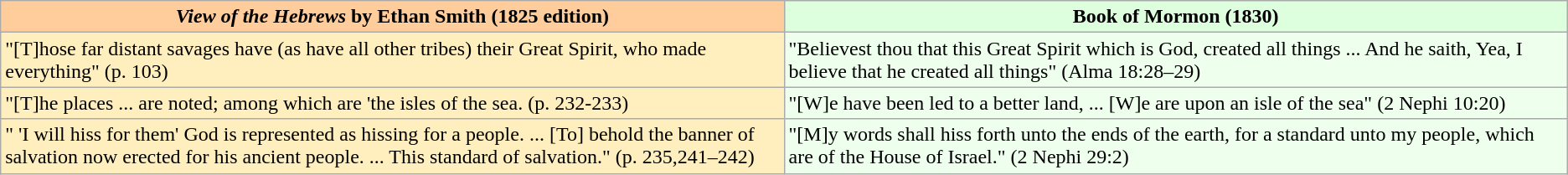<table class="wikitable">
<tr>
<th width="40%" style="background:#ffcd9c;"><em>View of the Hebrews</em> by Ethan Smith (1825 edition)</th>
<th width="40%" style="background:#ddffdd;">Book of Mormon (1830)</th>
</tr>
<tr valign="top">
<td bgcolor="#ffefbe">"[T]hose far distant savages have (as have all other tribes) their Great Spirit, who made everything"  (p. 103)</td>
<td bgcolor="#eeffee">"Believest thou that this Great Spirit which is God, created all things ... And he saith, Yea, I believe that he created all things" (Alma 18:28–29)</td>
</tr>
<tr valign="top">
<td bgcolor="#ffefbe">"[T]he places ... are noted; among which are 'the isles of the sea.   (p. 232-233)</td>
<td bgcolor="#eeffee">"[W]e have been led to a better land, ... [W]e are upon an isle of the sea" (2 Nephi 10:20)</td>
</tr>
<tr valign="top">
<td bgcolor="#ffefbe">" 'I will hiss for them' God is represented as hissing for a people. ... [To] behold the banner of salvation now erected for his ancient people. ... This standard of salvation."  (p. 235,241–242)</td>
<td bgcolor="#eeffee">"[M]y words shall hiss forth unto the ends of the earth, for a standard unto my people, which are of the House of Israel." (2 Nephi 29:2)</td>
</tr>
</table>
